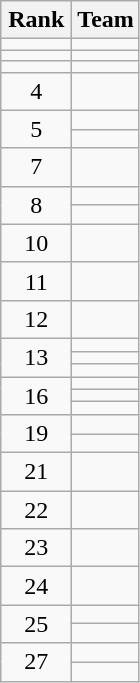<table class="wikitable" style="text-align: center;">
<tr>
<th width=40>Rank</th>
<th>Team</th>
</tr>
<tr>
<td></td>
<td align=left></td>
</tr>
<tr>
<td></td>
<td align=left></td>
</tr>
<tr>
<td></td>
<td align=left></td>
</tr>
<tr>
<td>4</td>
<td align=left></td>
</tr>
<tr>
<td rowspan=2>5</td>
<td align=left></td>
</tr>
<tr>
<td align=left></td>
</tr>
<tr>
<td>7</td>
<td align=left></td>
</tr>
<tr>
<td rowspan=2>8</td>
<td align=left></td>
</tr>
<tr>
<td align=left></td>
</tr>
<tr>
<td>10</td>
<td align=left></td>
</tr>
<tr>
<td>11</td>
<td align=left></td>
</tr>
<tr>
<td>12</td>
<td align=left></td>
</tr>
<tr>
<td rowspan=3>13</td>
<td align=left></td>
</tr>
<tr>
<td align=left></td>
</tr>
<tr>
<td align=left></td>
</tr>
<tr>
<td rowspan=3>16</td>
<td align=left></td>
</tr>
<tr>
<td align=left></td>
</tr>
<tr>
<td align=left></td>
</tr>
<tr>
<td rowspan=2>19</td>
<td align=left></td>
</tr>
<tr>
<td align=left></td>
</tr>
<tr>
<td>21</td>
<td align=left></td>
</tr>
<tr>
<td>22</td>
<td align=left></td>
</tr>
<tr>
<td>23</td>
<td align=left></td>
</tr>
<tr>
<td>24</td>
<td align=left></td>
</tr>
<tr>
<td rowspan=2>25</td>
<td align=left></td>
</tr>
<tr>
<td align=left></td>
</tr>
<tr>
<td rowspan=2>27</td>
<td align=left></td>
</tr>
<tr>
<td align=left></td>
</tr>
</table>
